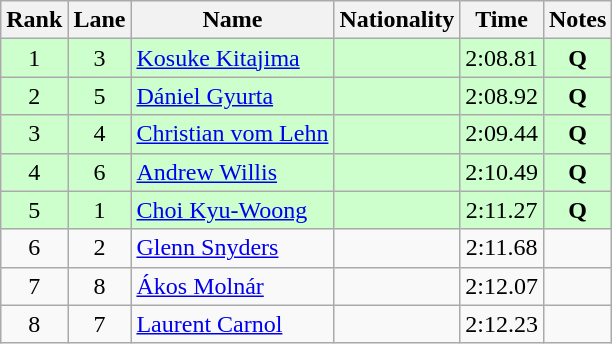<table class="wikitable sortable" style="text-align:center">
<tr>
<th>Rank</th>
<th>Lane</th>
<th>Name</th>
<th>Nationality</th>
<th>Time</th>
<th>Notes</th>
</tr>
<tr bgcolor=ccffcc>
<td>1</td>
<td>3</td>
<td align=left><a href='#'>Kosuke Kitajima</a></td>
<td align=left></td>
<td>2:08.81</td>
<td><strong>Q</strong></td>
</tr>
<tr bgcolor=ccffcc>
<td>2</td>
<td>5</td>
<td align=left><a href='#'>Dániel Gyurta</a></td>
<td align=left></td>
<td>2:08.92</td>
<td><strong>Q</strong></td>
</tr>
<tr bgcolor=ccffcc>
<td>3</td>
<td>4</td>
<td align=left><a href='#'>Christian vom Lehn</a></td>
<td align=left></td>
<td>2:09.44</td>
<td><strong>Q</strong></td>
</tr>
<tr bgcolor=ccffcc>
<td>4</td>
<td>6</td>
<td align=left><a href='#'>Andrew Willis</a></td>
<td align=left></td>
<td>2:10.49</td>
<td><strong>Q</strong></td>
</tr>
<tr bgcolor=ccffcc>
<td>5</td>
<td>1</td>
<td align=left><a href='#'>Choi Kyu-Woong</a></td>
<td align=left></td>
<td>2:11.27</td>
<td><strong>Q</strong></td>
</tr>
<tr>
<td>6</td>
<td>2</td>
<td align=left><a href='#'>Glenn Snyders</a></td>
<td align=left></td>
<td>2:11.68</td>
<td></td>
</tr>
<tr>
<td>7</td>
<td>8</td>
<td align=left><a href='#'>Ákos Molnár</a></td>
<td align=left></td>
<td>2:12.07</td>
<td></td>
</tr>
<tr>
<td>8</td>
<td>7</td>
<td align=left><a href='#'>Laurent Carnol</a></td>
<td align=left></td>
<td>2:12.23</td>
<td></td>
</tr>
</table>
